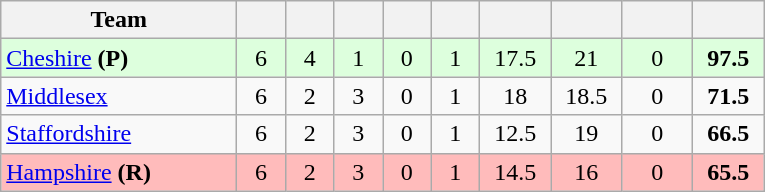<table class="wikitable" style="text-align:center">
<tr>
<th width="150">Team</th>
<th width="25"></th>
<th width="25"></th>
<th width="25"></th>
<th width="25"></th>
<th width="25"></th>
<th width="40"></th>
<th width="40"></th>
<th width="40"></th>
<th width="40"></th>
</tr>
<tr style="background:#dfd">
<td style="text-align:left"><a href='#'>Cheshire</a> <strong>(P)</strong></td>
<td>6</td>
<td>4</td>
<td>1</td>
<td>0</td>
<td>1</td>
<td>17.5</td>
<td>21</td>
<td>0</td>
<td><strong>97.5</strong></td>
</tr>
<tr>
<td style="text-align:left"><a href='#'>Middlesex</a></td>
<td>6</td>
<td>2</td>
<td>3</td>
<td>0</td>
<td>1</td>
<td>18</td>
<td>18.5</td>
<td>0</td>
<td><strong>71.5</strong></td>
</tr>
<tr>
<td style="text-align:left"><a href='#'>Staffordshire</a></td>
<td>6</td>
<td>2</td>
<td>3</td>
<td>0</td>
<td>1</td>
<td>12.5</td>
<td>19</td>
<td>0</td>
<td><strong>66.5</strong></td>
</tr>
<tr style="background:#FFBBBB">
<td style="text-align:left"><a href='#'>Hampshire</a> <strong>(R)</strong></td>
<td>6</td>
<td>2</td>
<td>3</td>
<td>0</td>
<td>1</td>
<td>14.5</td>
<td>16</td>
<td>0</td>
<td><strong>65.5</strong></td>
</tr>
</table>
